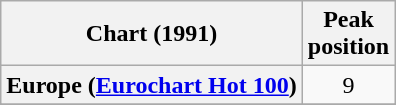<table class="wikitable sortable plainrowheaders" style="text-align:center">
<tr>
<th>Chart (1991)</th>
<th>Peak<br>position</th>
</tr>
<tr>
<th scope="row">Europe (<a href='#'>Eurochart Hot 100</a>)</th>
<td>9</td>
</tr>
<tr>
</tr>
<tr>
</tr>
</table>
